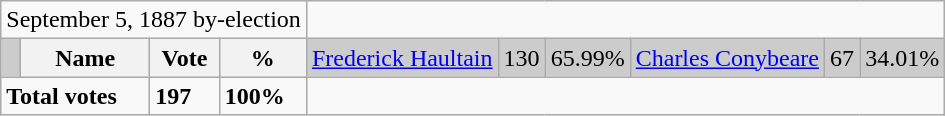<table class="wikitable">
<tr>
<td colspan=4 align=center>September 5, 1887 by-election</td>
</tr>
<tr bgcolor="CCCCCC">
<td></td>
<th>Name</th>
<th>Vote</th>
<th>%<br></th>
<td><a href='#'>Frederick Haultain</a></td>
<td>130</td>
<td>65.99%<br></td>
<td><a href='#'>Charles Conybeare</a></td>
<td>67</td>
<td>34.01%</td>
</tr>
<tr>
<td colspan=2><strong>Total votes</strong></td>
<td><strong>197</strong></td>
<td alignment="left"><strong>100%</strong></td>
</tr>
</table>
